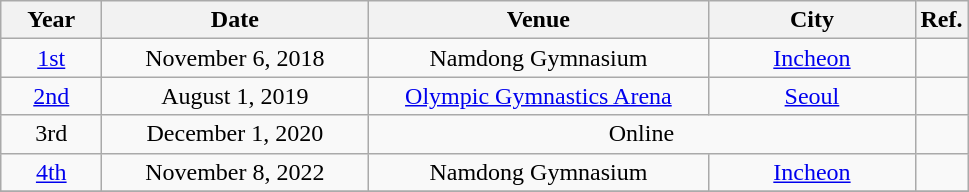<table class="wikitable plainrowheaders" style="text-align:center">
<tr>
<th scope="col" width=60>Year</th>
<th scope="col" width=170>Date</th>
<th scope="col" width=220>Venue</th>
<th scope="col" width=130>City</th>
<th scope="col">Ref.</th>
</tr>
<tr>
<td><a href='#'>1st</a></td>
<td>November 6, 2018</td>
<td>Namdong Gymnasium</td>
<td><a href='#'>Incheon</a></td>
<td></td>
</tr>
<tr>
<td><a href='#'>2nd</a></td>
<td>August 1, 2019</td>
<td><a href='#'>Olympic Gymnastics Arena</a></td>
<td><a href='#'>Seoul</a></td>
<td></td>
</tr>
<tr>
<td>3rd</td>
<td>December 1, 2020</td>
<td colspan="2">Online</td>
<td></td>
</tr>
<tr>
<td><a href='#'>4th</a></td>
<td>November 8, 2022</td>
<td>Namdong Gymnasium</td>
<td><a href='#'>Incheon</a></td>
<td></td>
</tr>
<tr>
</tr>
</table>
